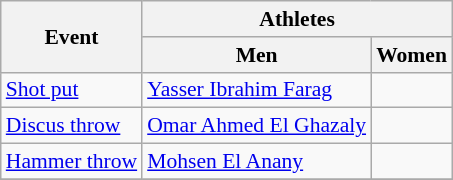<table class=wikitable style="font-size:90%">
<tr>
<th rowspan=2>Event</th>
<th colspan=2>Athletes</th>
</tr>
<tr>
<th>Men</th>
<th>Women</th>
</tr>
<tr>
<td><a href='#'>Shot put</a></td>
<td><a href='#'>Yasser Ibrahim Farag</a></td>
<td></td>
</tr>
<tr>
<td><a href='#'>Discus throw</a></td>
<td><a href='#'>Omar Ahmed El Ghazaly</a></td>
<td></td>
</tr>
<tr>
<td><a href='#'>Hammer throw</a></td>
<td><a href='#'>Mohsen El Anany</a></td>
<td></td>
</tr>
<tr>
</tr>
</table>
